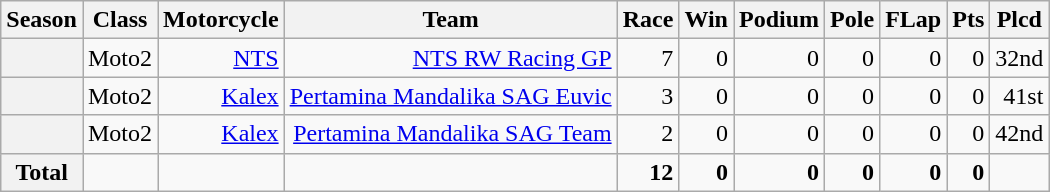<table class="wikitable" style=text-align:right>
<tr>
<th>Season</th>
<th>Class</th>
<th>Motorcycle</th>
<th>Team</th>
<th>Race</th>
<th>Win</th>
<th>Podium</th>
<th>Pole</th>
<th>FLap</th>
<th>Pts</th>
<th>Plcd</th>
</tr>
<tr>
<th></th>
<td>Moto2</td>
<td><a href='#'>NTS</a></td>
<td><a href='#'>NTS RW Racing GP</a></td>
<td>7</td>
<td>0</td>
<td>0</td>
<td>0</td>
<td>0</td>
<td>0</td>
<td>32nd</td>
</tr>
<tr>
<th></th>
<td>Moto2</td>
<td><a href='#'>Kalex</a></td>
<td><a href='#'>Pertamina Mandalika SAG Euvic</a></td>
<td>3</td>
<td>0</td>
<td>0</td>
<td>0</td>
<td>0</td>
<td>0</td>
<td>41st</td>
</tr>
<tr>
<th></th>
<td>Moto2</td>
<td><a href='#'>Kalex</a></td>
<td><a href='#'>Pertamina Mandalika SAG Team</a></td>
<td>2</td>
<td>0</td>
<td>0</td>
<td>0</td>
<td>0</td>
<td>0</td>
<td>42nd</td>
</tr>
<tr>
<th>Total</th>
<td></td>
<td></td>
<td></td>
<td><strong>12</strong></td>
<td><strong>0</strong></td>
<td><strong>0</strong></td>
<td><strong>0</strong></td>
<td><strong>0</strong></td>
<td><strong>0</strong></td>
<td></td>
</tr>
</table>
